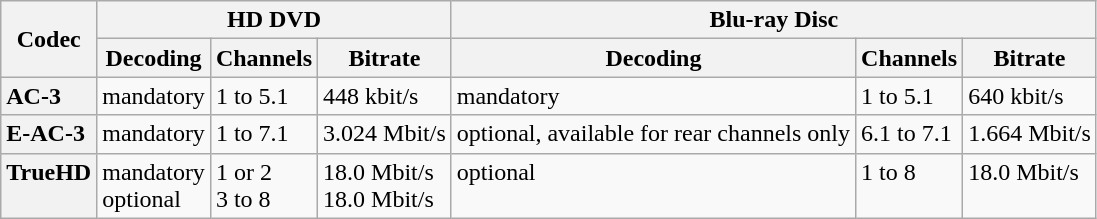<table class="wikitable">
<tr>
<th rowspan=2>Codec</th>
<th colspan=3 style="text-align:center;">HD DVD</th>
<th colspan=3 style="text-align:center;">Blu-ray Disc</th>
</tr>
<tr>
<th>Decoding</th>
<th>Channels</th>
<th>Bitrate</th>
<th>Decoding</th>
<th>Channels</th>
<th>Bitrate</th>
</tr>
<tr valign="top">
<th style="text-align:left;">AC-3</th>
<td>mandatory</td>
<td>1 to 5.1</td>
<td>448 kbit/s</td>
<td>mandatory</td>
<td>1 to 5.1</td>
<td>640 kbit/s</td>
</tr>
<tr valign="top">
<th style="text-align:left;">E-AC-3</th>
<td>mandatory</td>
<td>1 to 7.1</td>
<td>3.024 Mbit/s</td>
<td>optional, available for rear channels only</td>
<td>6.1 to 7.1</td>
<td>1.664 Mbit/s</td>
</tr>
<tr valign="top">
<th style="text-align:left;">TrueHD</th>
<td>mandatory<br>optional</td>
<td>1 or 2 <br> 3 to 8</td>
<td>18.0 Mbit/s<br> 18.0 Mbit/s</td>
<td>optional</td>
<td>1 to 8</td>
<td>18.0 Mbit/s</td>
</tr>
</table>
